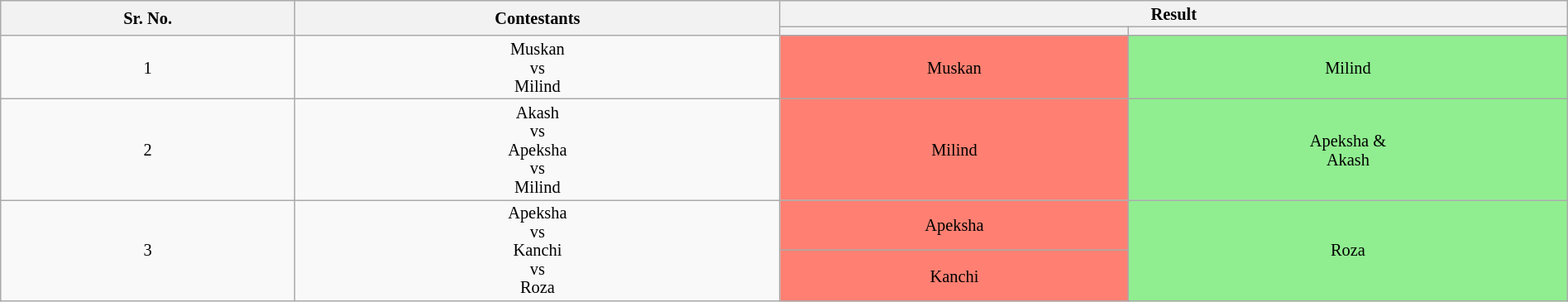<table class="wikitable" style="text-align:center; width:100%; font-size:85%; line-height:15px;">
<tr>
<th rowspan="2">Sr. No.</th>
<th rowspan="2" colspan="1">Contestants</th>
<th colspan="2">Result</th>
</tr>
<tr>
<th></th>
<th></th>
</tr>
<tr>
<td>1</td>
<td>Muskan<br> vs <br>Milind</td>
<td bgcolor=#FF8072>Muskan</td>
<td bgcolor=lightgreen>Milind</td>
</tr>
<tr>
<td>2</td>
<td>Akash<br> vs <br>Apeksha<br> vs <br>Milind</td>
<td bgcolor=#FF8072>Milind</td>
<td bgcolor=lightgreen>Apeksha &<br>Akash</td>
</tr>
<tr>
<td rowspan="2">3</td>
<td rowspan="2">Apeksha<br> vs <br>Kanchi<br> vs <br>Roza</td>
<td bgcolor=#FF8072>Apeksha</td>
<td rowspan="2" bgcolor="lightgreen">Roza</td>
</tr>
<tr>
<td bgcolor=#FF8072>Kanchi</td>
</tr>
</table>
